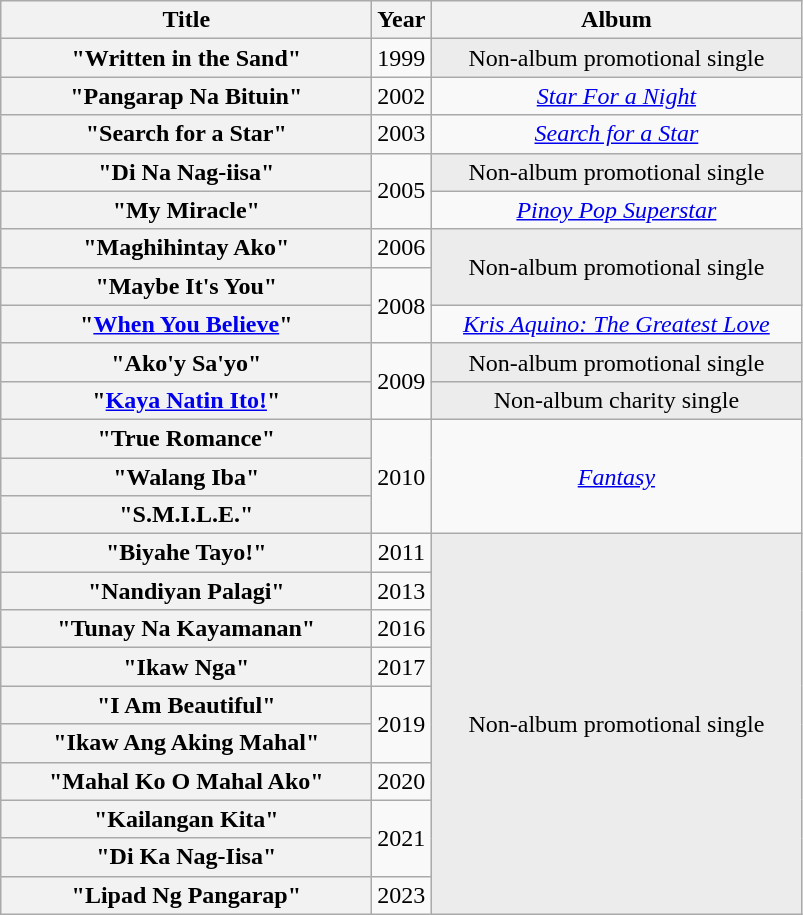<table class="wikitable plainrowheaders" style="text-align:center;">
<tr>
<th scope="col" style="width:15em;">Title</th>
<th scope="col">Year</th>
<th scope="col" style="width:15em;">Album</th>
</tr>
<tr>
<th scope="row">"Written in the Sand"</th>
<td rowspan="1">1999</td>
<td style="background:#ECECEC;">Non-album promotional single</td>
</tr>
<tr>
<th scope="row">"Pangarap Na Bituin"</th>
<td rowspan="1">2002</td>
<td rowspan="1"><em><a href='#'>Star For a Night</a></em></td>
</tr>
<tr>
<th scope="row">"Search for a Star"</th>
<td rowspan="1">2003</td>
<td rowspan="1"><em><a href='#'>Search for a Star</a></em></td>
</tr>
<tr>
<th scope="row">"Di Na Nag-iisa"</th>
<td rowspan="2">2005</td>
<td style="background:#ECECEC;">Non-album promotional single</td>
</tr>
<tr>
<th scope="row">"My Miracle"</th>
<td rowspan="1"><em><a href='#'>Pinoy Pop Superstar</a></em></td>
</tr>
<tr>
<th scope="row">"Maghihintay Ako"</th>
<td rowspan="1">2006</td>
<td rowspan="2" style="background:#ECECEC;">Non-album promotional single</td>
</tr>
<tr>
<th scope="row">"Maybe It's You"</th>
<td rowspan="2">2008</td>
</tr>
<tr>
<th scope="row">"<a href='#'>When You Believe</a>"<br></th>
<td rowspan="1"><em><a href='#'>Kris Aquino: The Greatest Love</a></em></td>
</tr>
<tr>
<th scope="row">"Ako'y Sa'yo"</th>
<td rowspan="2">2009</td>
<td style="background:#ECECEC;">Non-album promotional single</td>
</tr>
<tr>
<th scope="row">"<a href='#'>Kaya Natin Ito!</a>"<br></th>
<td style="background:#ECECEC;">Non-album charity single</td>
</tr>
<tr>
<th scope="row">"True Romance"</th>
<td rowspan="3">2010</td>
<td rowspan="3"><em><a href='#'>Fantasy</a></em></td>
</tr>
<tr>
<th scope="row">"Walang Iba"</th>
</tr>
<tr>
<th scope="row">"S.M.I.L.E."<br></th>
</tr>
<tr>
<th scope="row">"Biyahe Tayo!"</th>
<td>2011</td>
<td rowspan="10" style="background:#ECECEC;">Non-album promotional single</td>
</tr>
<tr>
<th scope="row">"Nandiyan Palagi"</th>
<td rowspan="1">2013</td>
</tr>
<tr>
<th scope="row">"Tunay Na Kayamanan"</th>
<td rowspan="1">2016</td>
</tr>
<tr>
<th scope="row">"Ikaw Nga"</th>
<td rowspan="1">2017</td>
</tr>
<tr>
<th scope="row">"I Am Beautiful"</th>
<td rowspan="2">2019</td>
</tr>
<tr>
<th scope="row">"Ikaw Ang Aking Mahal"</th>
</tr>
<tr>
<th scope="row">"Mahal Ko O Mahal Ako"</th>
<td rowspan="1">2020</td>
</tr>
<tr>
<th scope="row">"Kailangan Kita"</th>
<td rowspan="2">2021</td>
</tr>
<tr>
<th scope="row">"Di Ka Nag-Iisa"</th>
</tr>
<tr>
<th scope="row">"Lipad Ng Pangarap"</th>
<td>2023</td>
</tr>
</table>
